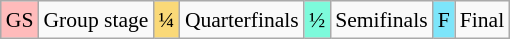<table class="wikitable" style="margin:0.5em auto; font-size:90%; line-height:1.25em;">
<tr>
<td style="background-color:#FFBBBB; text-align:center;">GS</td>
<td>Group stage</td>
<td style="background-color:#FAD978; text-align:center;">¼</td>
<td>Quarterfinals</td>
<td style="background-color:#7DFADB; text-align:center;">½</td>
<td>Semifinals</td>
<td style="background-color:#7DE5FA; text-align:center;">F</td>
<td>Final</td>
</tr>
</table>
